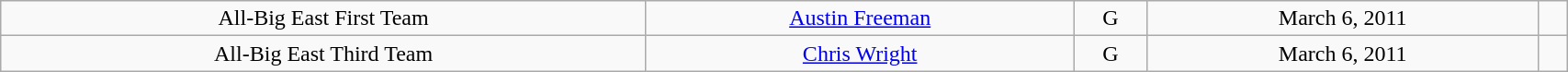<table class="wikitable" style="width: 90%;text-align: center;">
<tr align="center">
<td rowspan="1">All-Big East First Team</td>
<td><a href='#'>Austin Freeman</a></td>
<td>G</td>
<td>March 6, 2011</td>
<td></td>
</tr>
<tr align="center">
<td rowspan="1">All-Big East Third Team</td>
<td><a href='#'>Chris Wright</a></td>
<td>G</td>
<td>March 6, 2011</td>
<td></td>
</tr>
</table>
